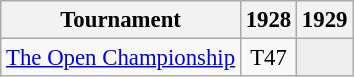<table class="wikitable" style="font-size:95%;text-align:center;">
<tr>
<th>Tournament</th>
<th>1928</th>
<th>1929</th>
</tr>
<tr>
<td align=left><a href='#'>The Open Championship</a></td>
<td>T47</td>
<td style="background:#eeeeee;"></td>
</tr>
</table>
